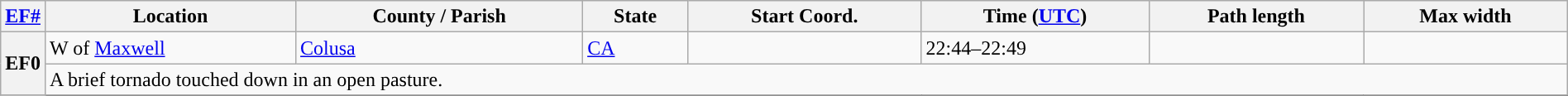<table class="wikitable sortable" style="width:100%;">
<tr>
<th scope="col" width="2%" align="center"><a href='#'>EF#</a></th>
<th scope="col" align="center" class="unsortable">Location</th>
<th scope="col" align="center" class="unsortable">County / Parish</th>
<th scope="col" align="center">State</th>
<th scope="col" align="center">Start Coord.</th>
<th scope="col" align="center">Time (<a href='#'>UTC</a>)</th>
<th scope="col" align="center">Path length</th>
<th scope="col" align="center">Max width</th>
</tr>
<tr>
<th scope="row" rowspan="2" style="background-color:#">EF0</th>
<td>W of <a href='#'>Maxwell</a></td>
<td><a href='#'>Colusa</a></td>
<td><a href='#'>CA</a></td>
<td></td>
<td>22:44–22:49</td>
<td></td>
<td></td>
</tr>
<tr class="expand-child">
<td colspan="8" style=" border-bottom: 1px solid black;">A brief tornado touched down in an open pasture.</td>
</tr>
<tr>
</tr>
</table>
